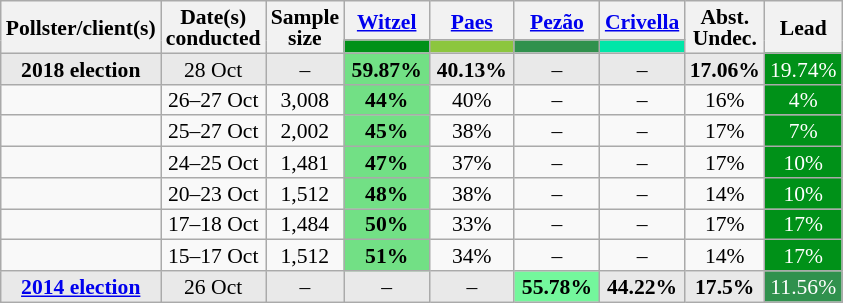<table class="wikitable sortable" style="text-align:center;font-size:90%;line-height:14px;">
<tr>
<th rowspan="2">Pollster/client(s)</th>
<th rowspan="2">Date(s)<br>conducted</th>
<th rowspan="2" data-sort-type="number">Sample<br>size</th>
<th class="unsortable" style="width:50px;"><a href='#'>Witzel</a><br></th>
<th class="unsortable" style="width:50px;"><a href='#'>Paes</a><br></th>
<th class="unsortable" style="width:50px;"><a href='#'>Pezão</a><br></th>
<th class="unsortable" style="width:50px;"><a href='#'>Crivella</a><br></th>
<th rowspan="2" class="unsortable">Abst.<br>Undec.</th>
<th rowspan="2" data-sort-type="number">Lead</th>
</tr>
<tr>
<th data-sort-type="number" class="sortable" style="background:#009118;"></th>
<th data-sort-type="number" class="sortable" style="background:#8CC63E;"></th>
<th data-sort-type="number" class="sortable" style="background:#30914D;"></th>
<th data-sort-type="number" class="sortable" style="background:#00E6A8;"></th>
</tr>
<tr style="background:#E9E9E9;">
<td><strong>2018 election</strong></td>
<td>28 Oct</td>
<td>–</td>
<td style="background:#72E085;"><strong>59.87%</strong></td>
<td><strong>40.13%</strong></td>
<td>–</td>
<td>–</td>
<td><strong>17.06%</strong></td>
<td style="background:#009118;color:#FFFFFF;">19.74%</td>
</tr>
<tr>
<td></td>
<td>26–27 Oct</td>
<td>3,008</td>
<td style="background:#72E085;"><strong>44%</strong></td>
<td>40%</td>
<td>–</td>
<td>–</td>
<td>16%</td>
<td style="background:#009118;color:#FFFFFF;">4%</td>
</tr>
<tr>
<td></td>
<td>25–27 Oct</td>
<td>2,002</td>
<td style="background:#72E085;"><strong>45%</strong></td>
<td>38%</td>
<td>–</td>
<td>–</td>
<td>17%</td>
<td style="background:#009118;color:#FFFFFF;">7%</td>
</tr>
<tr>
<td></td>
<td>24–25 Oct</td>
<td>1,481</td>
<td style="background:#72E085;"><strong>47%</strong></td>
<td>37%</td>
<td>–</td>
<td>–</td>
<td>17%</td>
<td style="background:#009118;color:#FFFFFF;">10%</td>
</tr>
<tr>
<td></td>
<td>20–23 Oct</td>
<td>1,512</td>
<td style="background:#72E085;"><strong>48%</strong></td>
<td>38%</td>
<td>–</td>
<td>–</td>
<td>14%</td>
<td style="background:#009118;color:#FFFFFF;">10%</td>
</tr>
<tr>
<td></td>
<td>17–18 Oct</td>
<td>1,484</td>
<td style="background:#72E085;"><strong>50%</strong></td>
<td>33%</td>
<td>–</td>
<td>–</td>
<td>17%</td>
<td style="background:#009118;color:#FFFFFF;">17%</td>
</tr>
<tr>
<td></td>
<td>15–17 Oct</td>
<td>1,512</td>
<td style="background:#72E085;"><strong>51%</strong></td>
<td>34%</td>
<td>–</td>
<td>–</td>
<td>14%</td>
<td style="background:#009118;color:#FFFFFF;">17%</td>
</tr>
<tr style="background:#E9E9E9;">
<td><a href='#'><strong>2014 election</strong></a></td>
<td>26 Oct</td>
<td>–</td>
<td>–</td>
<td>–</td>
<td style="background:#74F79C;"><strong>55.78%</strong></td>
<td><strong>44.22%</strong></td>
<td><strong>17.5%</strong></td>
<td style="background:#30914D;color:#FFFFFF;">11.56%</td>
</tr>
</table>
